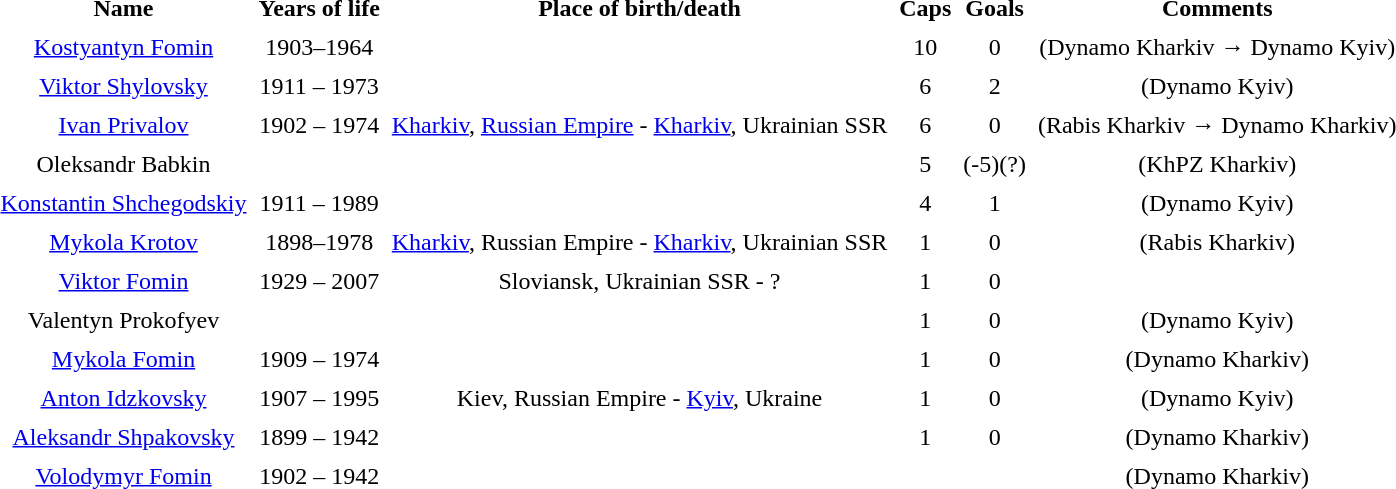<table class="sortable" cellpadding="3" style="text-align: center;">
<tr>
<th>Name</th>
<th>Years of life</th>
<th>Place of birth/death</th>
<th>Caps</th>
<th>Goals</th>
<th>Comments</th>
</tr>
<tr>
<td><a href='#'>Kostyantyn Fomin</a></td>
<td>1903–1964</td>
<td></td>
<td>10</td>
<td>0</td>
<td>(Dynamo Kharkiv → Dynamo Kyiv)</td>
</tr>
<tr>
<td><a href='#'>Viktor Shylovsky</a></td>
<td>1911 – 1973</td>
<td></td>
<td>6</td>
<td>2</td>
<td>(Dynamo Kyiv)</td>
</tr>
<tr>
<td><a href='#'>Ivan Privalov</a></td>
<td>1902 – 1974</td>
<td><a href='#'>Kharkiv</a>, <a href='#'>Russian Empire</a> - <a href='#'>Kharkiv</a>, Ukrainian SSR</td>
<td>6</td>
<td>0</td>
<td>(Rabis Kharkiv → Dynamo Kharkiv)</td>
</tr>
<tr>
<td>Oleksandr Babkin</td>
<td></td>
<td></td>
<td>5</td>
<td>(-5)(?)</td>
<td>(KhPZ Kharkiv)</td>
</tr>
<tr>
<td><a href='#'>Konstantin Shchegodskiy</a></td>
<td>1911 – 1989</td>
<td></td>
<td>4</td>
<td>1</td>
<td>(Dynamo Kyiv)</td>
</tr>
<tr>
<td><a href='#'>Mykola Krotov</a></td>
<td>1898–1978</td>
<td><a href='#'>Kharkiv</a>, Russian Empire - <a href='#'>Kharkiv</a>, Ukrainian SSR</td>
<td>1</td>
<td>0</td>
<td>(Rabis Kharkiv)</td>
</tr>
<tr>
<td><a href='#'>Viktor Fomin</a></td>
<td>1929 – 2007</td>
<td>Sloviansk, Ukrainian SSR - ?</td>
<td>1</td>
<td>0</td>
<td></td>
</tr>
<tr>
<td>Valentyn Prokofyev</td>
<td></td>
<td></td>
<td>1</td>
<td>0</td>
<td>(Dynamo Kyiv)</td>
</tr>
<tr>
<td><a href='#'>Mykola Fomin</a></td>
<td>1909 – 1974</td>
<td></td>
<td>1</td>
<td>0</td>
<td>(Dynamo Kharkiv)</td>
</tr>
<tr>
<td><a href='#'>Anton Idzkovsky</a></td>
<td>1907 – 1995</td>
<td>Kiev, Russian Empire - <a href='#'>Kyiv</a>, Ukraine</td>
<td>1</td>
<td>0</td>
<td>(Dynamo Kyiv)</td>
</tr>
<tr>
<td><a href='#'>Aleksandr Shpakovsky</a></td>
<td>1899 – 1942</td>
<td></td>
<td>1</td>
<td>0</td>
<td>(Dynamo Kharkiv)</td>
</tr>
<tr>
<td><a href='#'>Volodymyr Fomin</a></td>
<td>1902 – 1942</td>
<td></td>
<td></td>
<td></td>
<td>(Dynamo Kharkiv)</td>
</tr>
</table>
